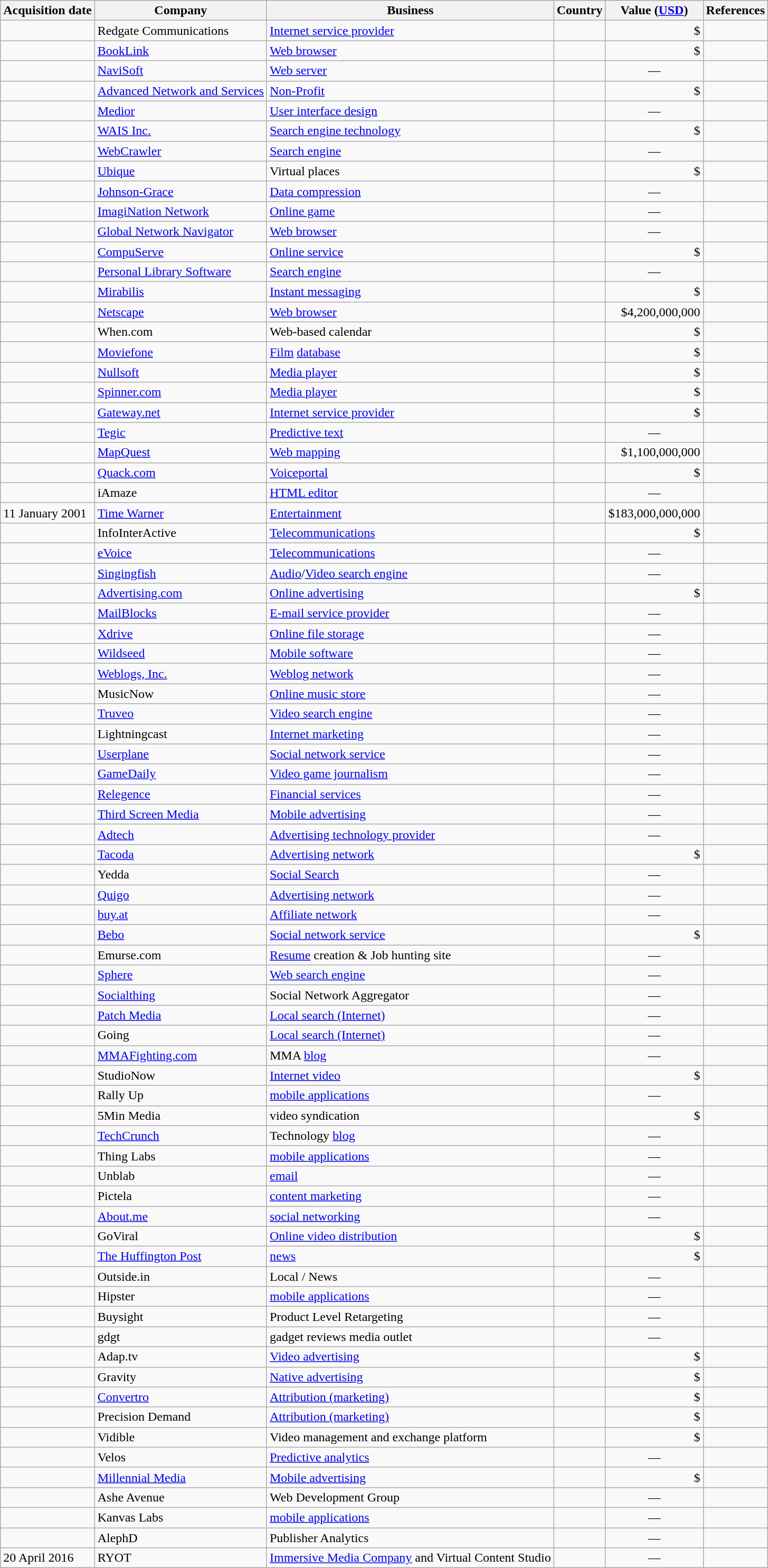<table class="wikitable sortable">
<tr>
<th>Acquisition date</th>
<th>Company</th>
<th>Business</th>
<th>Country</th>
<th>Value (<a href='#'>USD</a>)</th>
<th class="unsortable">References</th>
</tr>
<tr>
<td></td>
<td>Redgate Communications</td>
<td><a href='#'>Internet service provider</a></td>
<td></td>
<td align="right">$</td>
<td align="center"></td>
</tr>
<tr>
<td></td>
<td><a href='#'>BookLink</a></td>
<td><a href='#'>Web browser</a></td>
<td></td>
<td align="right">$</td>
<td align="center"></td>
</tr>
<tr>
<td></td>
<td><a href='#'>NaviSoft</a></td>
<td><a href='#'>Web server</a></td>
<td></td>
<td align="center">—</td>
<td align="center"></td>
</tr>
<tr>
<td></td>
<td><a href='#'>Advanced Network and Services</a></td>
<td><a href='#'>Non-Profit</a></td>
<td></td>
<td align="right">$</td>
<td align="center"></td>
</tr>
<tr>
<td></td>
<td><a href='#'>Medior</a></td>
<td><a href='#'>User interface design</a></td>
<td></td>
<td align="center">—</td>
<td align="center"></td>
</tr>
<tr>
<td></td>
<td><a href='#'>WAIS Inc.</a></td>
<td><a href='#'>Search engine technology</a></td>
<td></td>
<td align="right">$</td>
<td align="center"></td>
</tr>
<tr>
<td></td>
<td><a href='#'>WebCrawler</a></td>
<td><a href='#'>Search engine</a></td>
<td></td>
<td align="center">—</td>
<td align="center"></td>
</tr>
<tr>
<td></td>
<td><a href='#'>Ubique</a></td>
<td>Virtual places</td>
<td></td>
<td align="right">$</td>
<td align="center"></td>
</tr>
<tr>
<td></td>
<td><a href='#'>Johnson-Grace</a></td>
<td><a href='#'>Data compression</a></td>
<td></td>
<td align="center">—</td>
<td align="center"></td>
</tr>
<tr>
<td></td>
<td><a href='#'>ImagiNation Network</a></td>
<td><a href='#'>Online game</a></td>
<td></td>
<td align="center">—</td>
<td align="center"></td>
</tr>
<tr>
<td></td>
<td><a href='#'>Global Network Navigator</a></td>
<td><a href='#'>Web browser</a></td>
<td></td>
<td align="center">—</td>
<td align="center"></td>
</tr>
<tr>
<td></td>
<td><a href='#'>CompuServe</a></td>
<td><a href='#'>Online service</a></td>
<td></td>
<td align="right">$</td>
<td align="center"></td>
</tr>
<tr>
<td></td>
<td><a href='#'>Personal Library Software</a></td>
<td><a href='#'>Search engine</a></td>
<td></td>
<td align="center">—</td>
<td align="center"></td>
</tr>
<tr>
<td></td>
<td><a href='#'>Mirabilis</a></td>
<td><a href='#'>Instant messaging</a></td>
<td></td>
<td align="right">$</td>
<td align="center"></td>
</tr>
<tr>
<td></td>
<td><a href='#'>Netscape</a></td>
<td><a href='#'>Web browser</a></td>
<td></td>
<td align="right">$4,200,000,000</td>
<td align="center"></td>
</tr>
<tr>
<td></td>
<td>When.com</td>
<td>Web-based calendar</td>
<td></td>
<td align="right">$</td>
<td align="center"></td>
</tr>
<tr>
<td></td>
<td><a href='#'>Moviefone</a></td>
<td><a href='#'>Film</a> <a href='#'>database</a></td>
<td></td>
<td align="right">$</td>
<td align="center"></td>
</tr>
<tr>
<td></td>
<td><a href='#'>Nullsoft</a></td>
<td><a href='#'>Media player</a></td>
<td></td>
<td align="right">$</td>
<td align="center"></td>
</tr>
<tr>
<td></td>
<td><a href='#'>Spinner.com</a></td>
<td><a href='#'>Media player</a></td>
<td></td>
<td align="right">$</td>
<td align="center"></td>
</tr>
<tr>
<td></td>
<td><a href='#'>Gateway.net</a></td>
<td><a href='#'>Internet service provider</a></td>
<td></td>
<td align="right">$</td>
<td align="center"></td>
</tr>
<tr>
<td></td>
<td><a href='#'>Tegic</a></td>
<td><a href='#'>Predictive text</a></td>
<td></td>
<td align="center">—</td>
<td align="center"></td>
</tr>
<tr>
<td></td>
<td><a href='#'>MapQuest</a></td>
<td><a href='#'>Web mapping</a></td>
<td></td>
<td align="right">$1,100,000,000</td>
<td align="center"></td>
</tr>
<tr>
<td></td>
<td><a href='#'>Quack.com</a></td>
<td><a href='#'>Voiceportal</a></td>
<td></td>
<td align="right">$</td>
<td align="center"></td>
</tr>
<tr>
<td></td>
<td>iAmaze</td>
<td><a href='#'>HTML editor</a></td>
<td></td>
<td align="center">—</td>
<td align="center"></td>
</tr>
<tr>
<td>11 January 2001</td>
<td><a href='#'>Time Warner</a></td>
<td><a href='#'>Entertainment</a></td>
<td></td>
<td>$183,000,000,000</td>
<td></td>
</tr>
<tr>
<td></td>
<td>InfoInterActive</td>
<td><a href='#'>Telecommunications</a></td>
<td></td>
<td align="right">$</td>
<td align="center"></td>
</tr>
<tr>
<td></td>
<td><a href='#'>eVoice</a></td>
<td><a href='#'>Telecommunications</a></td>
<td></td>
<td align="center">—</td>
<td align="center"></td>
</tr>
<tr>
<td></td>
<td><a href='#'>Singingfish</a></td>
<td><a href='#'>Audio</a>/<a href='#'>Video search engine</a></td>
<td></td>
<td align="center">—</td>
<td align="center"></td>
</tr>
<tr>
<td></td>
<td><a href='#'>Advertising.com</a></td>
<td><a href='#'>Online advertising</a></td>
<td></td>
<td align="right">$</td>
<td align="center"></td>
</tr>
<tr>
<td></td>
<td><a href='#'>MailBlocks</a></td>
<td><a href='#'>E-mail service provider</a></td>
<td></td>
<td align="center">—</td>
<td align="center"></td>
</tr>
<tr>
<td></td>
<td><a href='#'>Xdrive</a></td>
<td><a href='#'>Online file storage</a></td>
<td></td>
<td align="center">—</td>
<td align="center"></td>
</tr>
<tr>
<td></td>
<td><a href='#'>Wildseed</a></td>
<td><a href='#'>Mobile software</a></td>
<td></td>
<td align="center">—</td>
<td align="center"></td>
</tr>
<tr>
<td></td>
<td><a href='#'>Weblogs, Inc.</a></td>
<td><a href='#'>Weblog network</a></td>
<td></td>
<td align="center">—</td>
<td align="center"></td>
</tr>
<tr>
<td></td>
<td>MusicNow</td>
<td><a href='#'>Online music store</a></td>
<td></td>
<td align="center">—</td>
<td align="center"></td>
</tr>
<tr>
<td></td>
<td><a href='#'>Truveo</a></td>
<td><a href='#'>Video search engine</a></td>
<td></td>
<td align="center">—</td>
<td align="center"></td>
</tr>
<tr>
<td></td>
<td>Lightningcast</td>
<td><a href='#'>Internet marketing</a></td>
<td></td>
<td align="center">—</td>
<td align="center"></td>
</tr>
<tr>
<td></td>
<td><a href='#'>Userplane</a></td>
<td><a href='#'>Social network service</a></td>
<td></td>
<td align="center">—</td>
<td align="center"></td>
</tr>
<tr>
<td></td>
<td><a href='#'>GameDaily</a></td>
<td><a href='#'>Video game journalism</a></td>
<td></td>
<td align="center">—</td>
<td align="center"></td>
</tr>
<tr>
<td></td>
<td><a href='#'>Relegence</a></td>
<td><a href='#'>Financial services</a></td>
<td></td>
<td align="center">—</td>
<td align="center"></td>
</tr>
<tr>
<td></td>
<td><a href='#'>Third Screen Media</a></td>
<td><a href='#'>Mobile advertising</a></td>
<td></td>
<td align="center">—</td>
<td align="center"></td>
</tr>
<tr>
<td></td>
<td><a href='#'>Adtech</a></td>
<td><a href='#'>Advertising technology provider</a></td>
<td></td>
<td align="center">—</td>
<td align="center"></td>
</tr>
<tr>
<td></td>
<td><a href='#'>Tacoda</a></td>
<td><a href='#'>Advertising network</a></td>
<td></td>
<td align="right">$</td>
<td align="center"></td>
</tr>
<tr>
<td></td>
<td>Yedda</td>
<td><a href='#'>Social Search</a></td>
<td></td>
<td align="center">—</td>
<td align="center"></td>
</tr>
<tr>
<td></td>
<td><a href='#'>Quigo</a></td>
<td><a href='#'>Advertising network</a></td>
<td></td>
<td align="center">—</td>
<td align="center"></td>
</tr>
<tr>
<td></td>
<td><a href='#'>buy.at</a></td>
<td><a href='#'>Affiliate network</a></td>
<td></td>
<td align="center">—</td>
<td align="center"></td>
</tr>
<tr>
<td></td>
<td><a href='#'>Bebo</a></td>
<td><a href='#'>Social network service</a></td>
<td></td>
<td align="right">$</td>
<td align="center"></td>
</tr>
<tr>
<td></td>
<td>Emurse.com</td>
<td><a href='#'>Resume</a> creation & Job hunting site</td>
<td></td>
<td align="center">—</td>
<td align="center"></td>
</tr>
<tr>
<td></td>
<td><a href='#'>Sphere</a></td>
<td><a href='#'>Web search engine</a></td>
<td></td>
<td align="center">—</td>
<td align="center"></td>
</tr>
<tr>
<td></td>
<td><a href='#'>Socialthing</a></td>
<td>Social Network Aggregator</td>
<td></td>
<td align="center">—</td>
<td align="center"></td>
</tr>
<tr>
<td></td>
<td><a href='#'>Patch Media</a></td>
<td><a href='#'>Local search (Internet)</a></td>
<td></td>
<td align="center">—</td>
<td align="center"></td>
</tr>
<tr>
<td></td>
<td>Going</td>
<td><a href='#'>Local search (Internet)</a></td>
<td></td>
<td align="center">—</td>
<td align="center"></td>
</tr>
<tr>
<td></td>
<td><a href='#'>MMAFighting.com</a></td>
<td>MMA <a href='#'>blog</a></td>
<td></td>
<td align="center">—</td>
<td align="center"></td>
</tr>
<tr>
<td></td>
<td>StudioNow</td>
<td><a href='#'>Internet video</a></td>
<td></td>
<td align="right">$</td>
<td align="center"></td>
</tr>
<tr>
<td></td>
<td>Rally Up</td>
<td><a href='#'>mobile applications</a></td>
<td></td>
<td align="center">—</td>
<td align="center"></td>
</tr>
<tr>
<td></td>
<td>5Min Media</td>
<td>video syndication</td>
<td></td>
<td align="right">$</td>
<td align="center"></td>
</tr>
<tr>
<td></td>
<td><a href='#'>TechCrunch</a></td>
<td>Technology <a href='#'>blog</a></td>
<td></td>
<td align="center">—</td>
<td align="center"></td>
</tr>
<tr>
<td></td>
<td>Thing Labs</td>
<td><a href='#'>mobile applications</a></td>
<td></td>
<td align="center">—</td>
<td align="center"></td>
</tr>
<tr>
<td></td>
<td>Unblab</td>
<td><a href='#'>email</a></td>
<td></td>
<td align="center">—</td>
<td align="center"></td>
</tr>
<tr>
<td></td>
<td>Pictela</td>
<td><a href='#'>content marketing</a></td>
<td></td>
<td align="center">—</td>
<td align="center"></td>
</tr>
<tr>
<td></td>
<td><a href='#'>About.me</a></td>
<td><a href='#'>social networking</a></td>
<td></td>
<td align="center">—</td>
<td align="center"></td>
</tr>
<tr>
<td></td>
<td>GoViral</td>
<td><a href='#'>Online video distribution</a></td>
<td></td>
<td align="right">$</td>
<td align="center"></td>
</tr>
<tr>
<td></td>
<td><a href='#'>The Huffington Post</a></td>
<td><a href='#'>news</a></td>
<td></td>
<td align="right">$</td>
<td align="center"></td>
</tr>
<tr>
<td></td>
<td>Outside.in</td>
<td>Local / News</td>
<td></td>
<td align="center">—</td>
<td align="center"></td>
</tr>
<tr>
<td></td>
<td>Hipster</td>
<td><a href='#'>mobile applications</a></td>
<td></td>
<td align="center">—</td>
<td align="center"></td>
</tr>
<tr>
<td></td>
<td>Buysight</td>
<td>Product Level Retargeting</td>
<td></td>
<td align="center">—</td>
<td align="center"></td>
</tr>
<tr>
<td></td>
<td>gdgt</td>
<td>gadget reviews media outlet</td>
<td></td>
<td align="center">—</td>
<td align="center"></td>
</tr>
<tr>
<td></td>
<td>Adap.tv</td>
<td><a href='#'>Video advertising</a></td>
<td></td>
<td align="right">$</td>
<td align="center"></td>
</tr>
<tr>
<td></td>
<td>Gravity</td>
<td><a href='#'>Native advertising</a></td>
<td></td>
<td align="right">$</td>
<td align="center"></td>
</tr>
<tr>
<td></td>
<td><a href='#'>Convertro</a></td>
<td><a href='#'>Attribution (marketing)</a></td>
<td></td>
<td align="right">$</td>
<td align="center"></td>
</tr>
<tr>
<td></td>
<td>Precision Demand</td>
<td><a href='#'>Attribution (marketing)</a></td>
<td></td>
<td align="right">$</td>
<td align="center"></td>
</tr>
<tr>
<td></td>
<td>Vidible</td>
<td>Video management and exchange platform</td>
<td></td>
<td align="right">$</td>
<td align="center"></td>
</tr>
<tr>
<td></td>
<td>Velos</td>
<td><a href='#'>Predictive analytics</a></td>
<td></td>
<td align="center">—</td>
<td align="center"></td>
</tr>
<tr>
<td></td>
<td><a href='#'>Millennial Media</a></td>
<td><a href='#'>Mobile advertising</a></td>
<td></td>
<td align="right">$</td>
<td align="center"></td>
</tr>
<tr>
<td></td>
<td>Ashe Avenue</td>
<td>Web Development Group</td>
<td></td>
<td align="center">—</td>
<td align="center"></td>
</tr>
<tr>
<td></td>
<td>Kanvas Labs</td>
<td><a href='#'>mobile applications</a></td>
<td></td>
<td align="center">—</td>
<td align="center"></td>
</tr>
<tr>
<td></td>
<td>AlephD</td>
<td>Publisher Analytics</td>
<td></td>
<td align="center">—</td>
<td align="center"></td>
</tr>
<tr>
<td>20 April 2016</td>
<td>RYOT</td>
<td><a href='#'>Immersive Media Company</a> and Virtual Content Studio</td>
<td></td>
<td align="center">—</td>
<td align="center"></td>
</tr>
</table>
